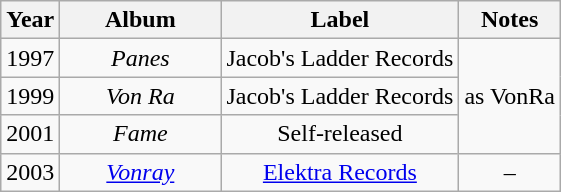<table class="wikitable" style="text-align:center;">
<tr>
<th>Year</th>
<th scope="col" width="100">Album</th>
<th>Label</th>
<th>Notes</th>
</tr>
<tr>
<td>1997</td>
<td><em>Panes</em></td>
<td>Jacob's Ladder Records</td>
<td rowspan="3">as VonRa</td>
</tr>
<tr>
<td>1999</td>
<td><em>Von Ra</em></td>
<td>Jacob's Ladder Records</td>
</tr>
<tr>
<td>2001</td>
<td><em>Fame</em></td>
<td>Self-released</td>
</tr>
<tr>
<td>2003</td>
<td><em><a href='#'>Vonray</a></em></td>
<td><a href='#'>Elektra Records</a></td>
<td>–</td>
</tr>
</table>
